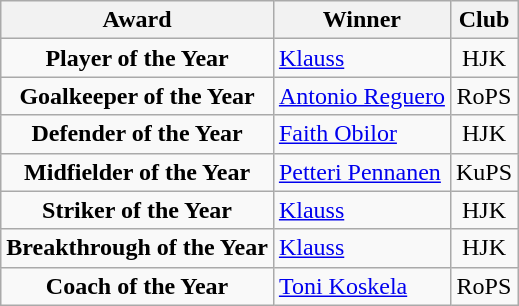<table class="wikitable" style="text-align:center">
<tr>
<th><strong>Award</strong></th>
<th><strong>Winner</strong></th>
<th>Club</th>
</tr>
<tr>
<td><strong>Player of the Year</strong></td>
<td align="left"> <a href='#'>Klauss</a></td>
<td>HJK</td>
</tr>
<tr>
<td><strong>Goalkeeper of the Year</strong></td>
<td align="left "> <a href='#'>Antonio Reguero</a></td>
<td>RoPS</td>
</tr>
<tr>
<td><strong>Defender of the Year</strong></td>
<td align="left"> <a href='#'>Faith Obilor</a></td>
<td>HJK</td>
</tr>
<tr>
<td><strong>Midfielder of the Year</strong></td>
<td align="left"> <a href='#'>Petteri Pennanen</a></td>
<td>KuPS</td>
</tr>
<tr>
<td><strong>Striker of the Year</strong></td>
<td align="left"> <a href='#'>Klauss</a></td>
<td>HJK</td>
</tr>
<tr>
<td><strong>Breakthrough of the Year</strong></td>
<td align="left"> <a href='#'>Klauss</a></td>
<td>HJK</td>
</tr>
<tr>
<td><strong>Coach of the Year</strong></td>
<td align="left"> <a href='#'>Toni Koskela</a></td>
<td>RoPS</td>
</tr>
</table>
